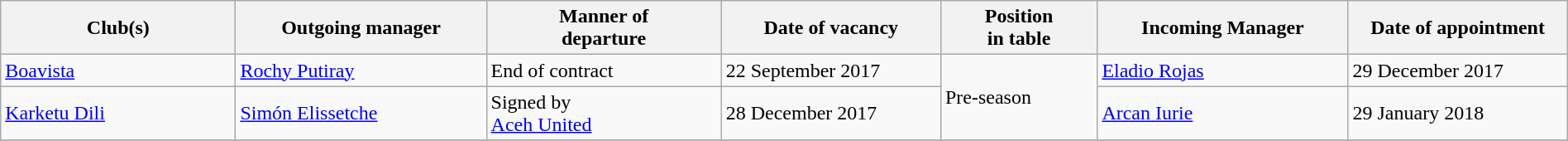<table class="wikitable sortable" style="width:100%;">
<tr>
<th style="width:15%">Club(s)</th>
<th style="width:16%">Outgoing manager</th>
<th style="width:15%">Manner of <br> departure</th>
<th style="width:14%">Date of vacancy</th>
<th style="width:10%">Position <br> in table</th>
<th style="width:16%">Incoming Manager</th>
<th style="width:14%">Date of appointment</th>
</tr>
<tr>
<td><a href='#'>Boavista</a></td>
<td> <a href='#'>Rochy Putiray</a></td>
<td>End of contract</td>
<td>22 September 2017</td>
<td rowspan=2>Pre-season</td>
<td> <a href='#'>Eladio Rojas</a></td>
<td>29 December 2017</td>
</tr>
<tr>
<td><a href='#'>Karketu Dili</a></td>
<td> <a href='#'>Simón Elissetche</a></td>
<td>Signed by<br>  <a href='#'>Aceh United</a></td>
<td>28 December 2017</td>
<td> <a href='#'>Arcan Iurie</a></td>
<td>29 January 2018</td>
</tr>
<tr>
</tr>
</table>
